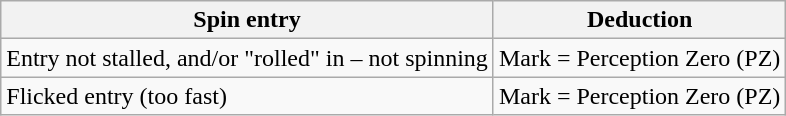<table class="wikitable">
<tr>
<th>Spin entry</th>
<th>Deduction</th>
</tr>
<tr>
<td>Entry not stalled, and/or "rolled" in – not spinning</td>
<td>Mark = Perception Zero (PZ)</td>
</tr>
<tr>
<td>Flicked entry (too fast)</td>
<td>Mark = Perception Zero (PZ)</td>
</tr>
</table>
